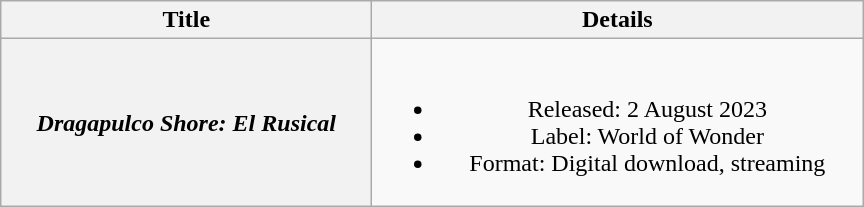<table class="wikitable plainrowheaders" style="text-align:center;">
<tr>
<th scope="col" style="width:15em;">Title</th>
<th scope="col" style="width:20em;">Details</th>
</tr>
<tr>
<th scope="row"><em>Dragapulco Shore: El Rusical</em></th>
<td><br><ul><li>Released: 2 August 2023</li><li>Label: World of Wonder</li><li>Format: Digital download, streaming</li></ul></td>
</tr>
</table>
